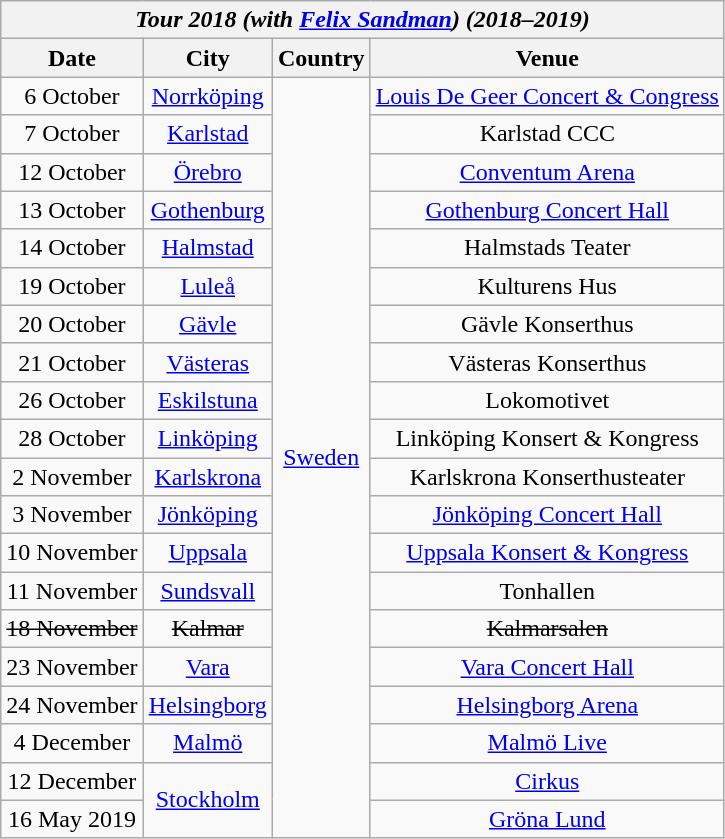<table class="wikitable collapsible autocollapse" style="text-align:center;">
<tr>
<th colspan="4"><em>Tour 2018 (with <a href='#'>Felix Sandman</a>) (2018–2019)</em></th>
</tr>
<tr>
<th scope="col">Date</th>
<th scope="col">City</th>
<th>Country</th>
<th scope="col">Venue</th>
</tr>
<tr>
<td>6 October</td>
<td><a href='#'>Norrköping</a></td>
<td rowspan="20"><a href='#'>Sweden</a></td>
<td><a href='#'>Louis De Geer Concert & Congress</a></td>
</tr>
<tr>
<td>7 October</td>
<td><a href='#'>Karlstad</a></td>
<td>Karlstad CCC</td>
</tr>
<tr>
<td>12 October</td>
<td><a href='#'>Örebro</a></td>
<td><a href='#'>Conventum Arena</a></td>
</tr>
<tr>
<td>13 October</td>
<td><a href='#'>Gothenburg</a></td>
<td><a href='#'>Gothenburg Concert Hall</a></td>
</tr>
<tr>
<td>14 October</td>
<td><a href='#'>Halmstad</a></td>
<td>Halmstads Teater</td>
</tr>
<tr>
<td>19 October</td>
<td><a href='#'>Luleå</a></td>
<td>Kulturens Hus</td>
</tr>
<tr>
<td>20 October</td>
<td><a href='#'>Gävle</a></td>
<td>Gävle Konserthus</td>
</tr>
<tr>
<td>21 October</td>
<td><a href='#'>Västeras</a></td>
<td>Västeras Konserthus</td>
</tr>
<tr>
<td>26 October</td>
<td><a href='#'>Eskilstuna</a></td>
<td>Lokomotivet</td>
</tr>
<tr>
<td>28 October</td>
<td><a href='#'>Linköping</a></td>
<td>Linköping Konsert & Kongress</td>
</tr>
<tr>
<td>2 November</td>
<td><a href='#'>Karlskrona</a></td>
<td>Karlskrona Konserthusteater</td>
</tr>
<tr>
<td>3 November</td>
<td><a href='#'>Jönköping</a></td>
<td><a href='#'>Jönköping Concert Hall</a></td>
</tr>
<tr>
<td>10 November</td>
<td><a href='#'>Uppsala</a></td>
<td><a href='#'>Uppsala Konsert & Kongress</a></td>
</tr>
<tr>
<td>11 November</td>
<td><a href='#'>Sundsvall</a></td>
<td>Tonhallen</td>
</tr>
<tr>
<td><s>18 November</s></td>
<td><s>Kalmar</s></td>
<td><s>Kalmarsalen</s></td>
</tr>
<tr>
<td>23 November</td>
<td><a href='#'>Vara</a></td>
<td><a href='#'>Vara Concert Hall</a></td>
</tr>
<tr>
<td>24 November</td>
<td><a href='#'>Helsingborg</a></td>
<td><a href='#'>Helsingborg Arena</a></td>
</tr>
<tr>
<td>4 December</td>
<td><a href='#'>Malmö</a></td>
<td><a href='#'>Malmö Live</a></td>
</tr>
<tr>
<td>12 December</td>
<td rowspan="2"><a href='#'>Stockholm</a></td>
<td><a href='#'>Cirkus</a></td>
</tr>
<tr>
<td>16 May 2019</td>
<td><a href='#'>Gröna Lund</a></td>
</tr>
</table>
